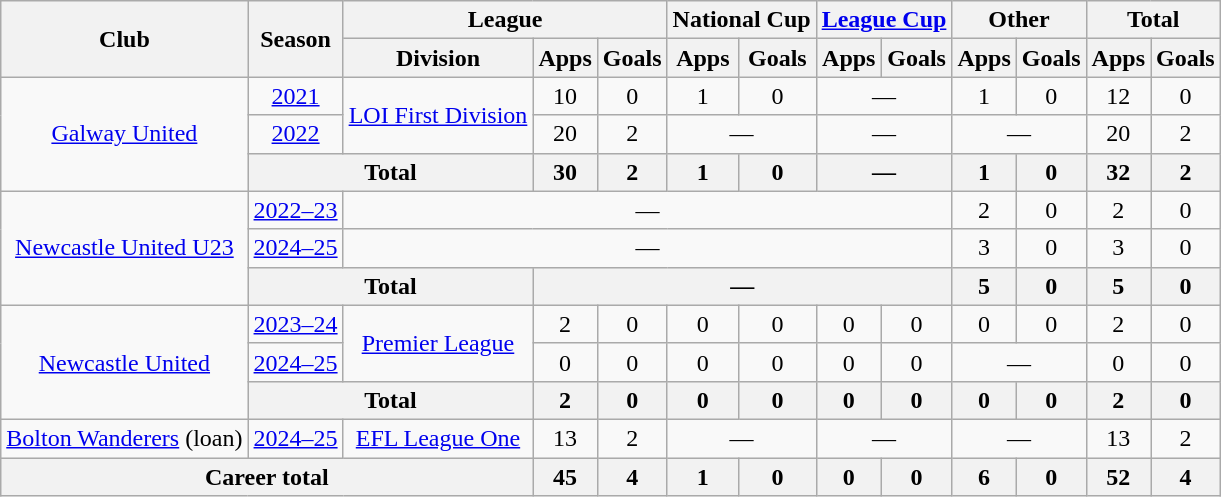<table class="wikitable" style="text-align: center;">
<tr>
<th rowspan=2>Club</th>
<th rowspan=2>Season</th>
<th colspan=3>League</th>
<th colspan=2>National Cup</th>
<th colspan=2><a href='#'>League Cup</a></th>
<th colspan=2>Other</th>
<th colspan=2>Total</th>
</tr>
<tr>
<th>Division</th>
<th>Apps</th>
<th>Goals</th>
<th>Apps</th>
<th>Goals</th>
<th>Apps</th>
<th>Goals</th>
<th>Apps</th>
<th>Goals</th>
<th>Apps</th>
<th>Goals</th>
</tr>
<tr>
<td rowspan="3"><a href='#'>Galway United</a></td>
<td><a href='#'>2021</a></td>
<td rowspan="2"><a href='#'>LOI First Division</a></td>
<td>10</td>
<td>0</td>
<td>1</td>
<td>0</td>
<td colspan="2">—</td>
<td>1</td>
<td>0</td>
<td>12</td>
<td>0</td>
</tr>
<tr>
<td><a href='#'>2022</a></td>
<td>20</td>
<td>2</td>
<td colspan="2">—</td>
<td colspan="2">—</td>
<td colspan="2">—</td>
<td>20</td>
<td>2</td>
</tr>
<tr>
<th colspan="2">Total</th>
<th>30</th>
<th>2</th>
<th>1</th>
<th>0</th>
<th colspan="2">—</th>
<th>1</th>
<th>0</th>
<th>32</th>
<th>2</th>
</tr>
<tr>
<td rowspan="3"><a href='#'>Newcastle United U23</a></td>
<td><a href='#'>2022–23</a></td>
<td colspan="7">—</td>
<td>2</td>
<td>0</td>
<td>2</td>
<td>0</td>
</tr>
<tr>
<td><a href='#'>2024–25</a></td>
<td colspan="7">—</td>
<td>3</td>
<td>0</td>
<td>3</td>
<td>0</td>
</tr>
<tr>
<th colspan="2">Total</th>
<th colspan="6">—</th>
<th>5</th>
<th>0</th>
<th>5</th>
<th>0</th>
</tr>
<tr>
<td rowspan="3"><a href='#'>Newcastle United</a></td>
<td><a href='#'>2023–24</a></td>
<td rowspan="2"><a href='#'>Premier League</a></td>
<td>2</td>
<td>0</td>
<td>0</td>
<td>0</td>
<td>0</td>
<td>0</td>
<td>0</td>
<td>0</td>
<td>2</td>
<td>0</td>
</tr>
<tr>
<td><a href='#'>2024–25</a></td>
<td>0</td>
<td>0</td>
<td>0</td>
<td>0</td>
<td>0</td>
<td>0</td>
<td colspan="2">—</td>
<td>0</td>
<td>0</td>
</tr>
<tr>
<th colspan="2">Total</th>
<th>2</th>
<th>0</th>
<th>0</th>
<th>0</th>
<th>0</th>
<th>0</th>
<th>0</th>
<th>0</th>
<th>2</th>
<th>0</th>
</tr>
<tr>
<td><a href='#'>Bolton Wanderers</a> (loan)</td>
<td><a href='#'>2024–25</a></td>
<td><a href='#'>EFL League One</a></td>
<td>13</td>
<td>2</td>
<td colspan="2">—</td>
<td colspan="2">—</td>
<td colspan="2">—</td>
<td>13</td>
<td>2</td>
</tr>
<tr>
<th colspan=3>Career total</th>
<th>45</th>
<th>4</th>
<th>1</th>
<th>0</th>
<th>0</th>
<th>0</th>
<th>6</th>
<th>0</th>
<th>52</th>
<th>4</th>
</tr>
</table>
